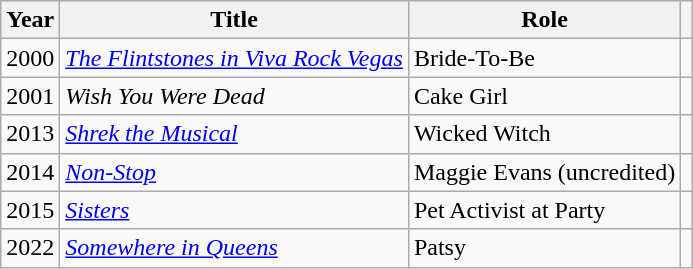<table class="wikitable sortable">
<tr>
<th>Year</th>
<th>Title</th>
<th>Role</th>
<th></th>
</tr>
<tr>
<td>2000</td>
<td><em><a href='#'>The Flintstones in Viva Rock Vegas</a></em></td>
<td>Bride-To-Be</td>
<td></td>
</tr>
<tr>
<td>2001</td>
<td><em>Wish You Were Dead</em></td>
<td>Cake Girl</td>
<td></td>
</tr>
<tr>
<td>2013</td>
<td><em><a href='#'>Shrek the Musical</a></em></td>
<td>Wicked Witch</td>
<td></td>
</tr>
<tr>
<td>2014</td>
<td><em><a href='#'>Non-Stop</a></em></td>
<td>Maggie Evans (uncredited)</td>
<td></td>
</tr>
<tr>
<td>2015</td>
<td><em><a href='#'>Sisters</a></em></td>
<td>Pet Activist at Party</td>
<td></td>
</tr>
<tr>
<td>2022</td>
<td><em><a href='#'>Somewhere in Queens</a></em></td>
<td>Patsy</td>
<td></td>
</tr>
</table>
